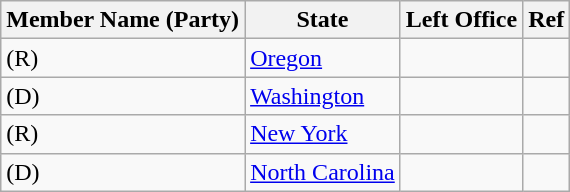<table class="wikitable sticky-header-multi sortable">
<tr>
<th>Member Name (Party)</th>
<th>State</th>
<th>Left Office</th>
<th>Ref</th>
</tr>
<tr>
<td> (R)</td>
<td><a href='#'>Oregon</a></td>
<td></td>
<td></td>
</tr>
<tr>
<td> (D)</td>
<td><a href='#'>Washington</a></td>
<td></td>
<td></td>
</tr>
<tr>
<td> (R)</td>
<td><a href='#'>New York</a></td>
<td></td>
<td></td>
</tr>
<tr>
<td> (D)</td>
<td><a href='#'>North Carolina</a></td>
<td></td>
<td></td>
</tr>
</table>
